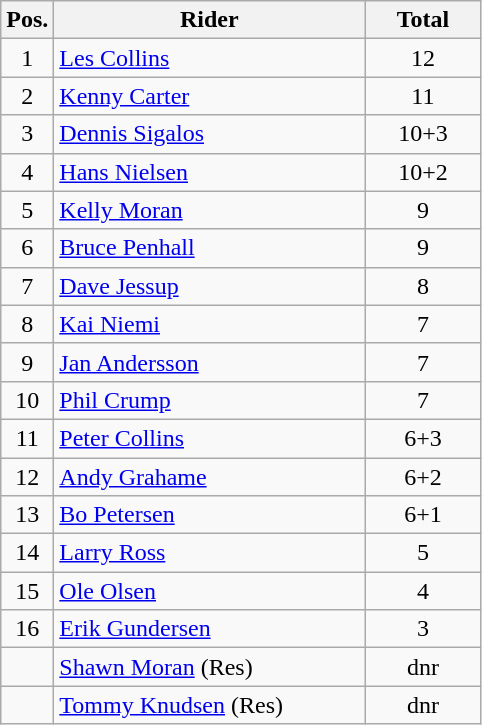<table class=wikitable>
<tr>
<th width=25px>Pos.</th>
<th width=200px>Rider</th>
<th width=70px>Total</th>
</tr>
<tr align=center >
<td>1</td>
<td align=left> <a href='#'>Les Collins</a></td>
<td>12</td>
</tr>
<tr align=center >
<td>2</td>
<td align=left> <a href='#'>Kenny Carter</a></td>
<td>11</td>
</tr>
<tr align=center >
<td>3</td>
<td align=left> <a href='#'>Dennis Sigalos</a></td>
<td>10+3</td>
</tr>
<tr align=center >
<td>4</td>
<td align=left> <a href='#'>Hans Nielsen</a></td>
<td>10+2</td>
</tr>
<tr align=center >
<td>5</td>
<td align=left> <a href='#'>Kelly Moran</a></td>
<td>9</td>
</tr>
<tr align=center >
<td>6</td>
<td align=left> <a href='#'>Bruce Penhall</a></td>
<td>9</td>
</tr>
<tr align=center >
<td>7</td>
<td align=left> <a href='#'>Dave Jessup</a></td>
<td>8</td>
</tr>
<tr align=center >
<td>8</td>
<td align=left> <a href='#'>Kai Niemi</a></td>
<td>7</td>
</tr>
<tr align=center >
<td>9</td>
<td align=left> <a href='#'>Jan Andersson</a></td>
<td>7</td>
</tr>
<tr align=center >
<td>10</td>
<td align=left> <a href='#'>Phil Crump</a></td>
<td>7</td>
</tr>
<tr align=center >
<td>11</td>
<td align=left> <a href='#'>Peter Collins</a></td>
<td>6+3</td>
</tr>
<tr align=center >
<td>12</td>
<td align=left> <a href='#'>Andy Grahame</a></td>
<td>6+2</td>
</tr>
<tr align=center>
<td>13</td>
<td align=left> <a href='#'>Bo Petersen</a></td>
<td>6+1</td>
</tr>
<tr align=center>
<td>14</td>
<td align=left> <a href='#'>Larry Ross</a></td>
<td>5</td>
</tr>
<tr align=center>
<td>15</td>
<td align=left> <a href='#'>Ole Olsen</a></td>
<td>4</td>
</tr>
<tr align=center>
<td>16</td>
<td align=left> <a href='#'>Erik Gundersen</a></td>
<td>3</td>
</tr>
<tr align=center>
<td></td>
<td align=left> <a href='#'>Shawn Moran</a> (Res)</td>
<td>dnr</td>
</tr>
<tr align=center>
<td></td>
<td align=left> <a href='#'>Tommy Knudsen</a> (Res)</td>
<td>dnr</td>
</tr>
</table>
